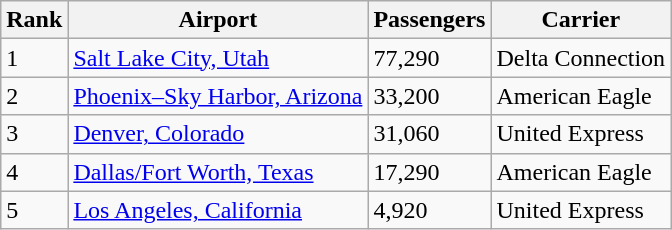<table class="wikitable sortable">
<tr>
<th>Rank</th>
<th>Airport</th>
<th>Passengers</th>
<th>Carrier</th>
</tr>
<tr>
<td>1</td>
<td><a href='#'>Salt Lake City, Utah</a></td>
<td>77,290</td>
<td>Delta Connection</td>
</tr>
<tr>
<td>2</td>
<td><a href='#'>Phoenix–Sky Harbor, Arizona</a></td>
<td>33,200</td>
<td>American Eagle</td>
</tr>
<tr>
<td>3</td>
<td><a href='#'>Denver, Colorado</a></td>
<td>31,060</td>
<td>United Express</td>
</tr>
<tr>
<td>4</td>
<td><a href='#'>Dallas/Fort Worth, Texas</a></td>
<td>17,290</td>
<td>American Eagle</td>
</tr>
<tr>
<td>5</td>
<td><a href='#'>Los Angeles, California</a></td>
<td>4,920</td>
<td>United Express</td>
</tr>
</table>
